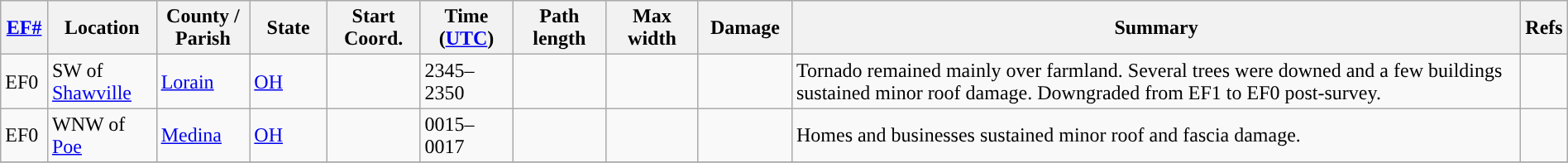<table class="wikitable sortable" style="width:100%;">
<tr>
<th scope="col" width="3%" align="center"><a href='#'>EF#</a></th>
<th scope="col" width="7%" align="center" class="unsortable">Location</th>
<th scope="col" width="6%" align="center" class="unsortable">County / Parish</th>
<th scope="col" width="5%" align="center">State</th>
<th scope="col" width="6%" align="center">Start Coord.</th>
<th scope="col" width="6%" align="center">Time (<a href='#'>UTC</a>)</th>
<th scope="col" width="6%" align="center">Path length</th>
<th scope="col" width="6%" align="center">Max width</th>
<th scope="col" width="6%" align="center">Damage</th>
<th scope="col" width="48%" class="unsortable" align="center">Summary</th>
<th scope="col" width="48%" class="unsortable" align="center">Refs</th>
</tr>
<tr>
<td>EF0</td>
<td>SW of <a href='#'>Shawville</a></td>
<td><a href='#'>Lorain</a></td>
<td><a href='#'>OH</a></td>
<td></td>
<td>2345–2350</td>
<td></td>
<td></td>
<td></td>
<td>Tornado remained mainly over farmland. Several trees were downed and a few buildings sustained minor roof damage. Downgraded from EF1 to EF0 post-survey.</td>
<td></td>
</tr>
<tr>
<td>EF0</td>
<td>WNW of <a href='#'>Poe</a></td>
<td><a href='#'>Medina</a></td>
<td><a href='#'>OH</a></td>
<td></td>
<td>0015–0017</td>
<td></td>
<td></td>
<td></td>
<td>Homes and businesses sustained minor roof and fascia damage.</td>
<td></td>
</tr>
<tr>
</tr>
</table>
